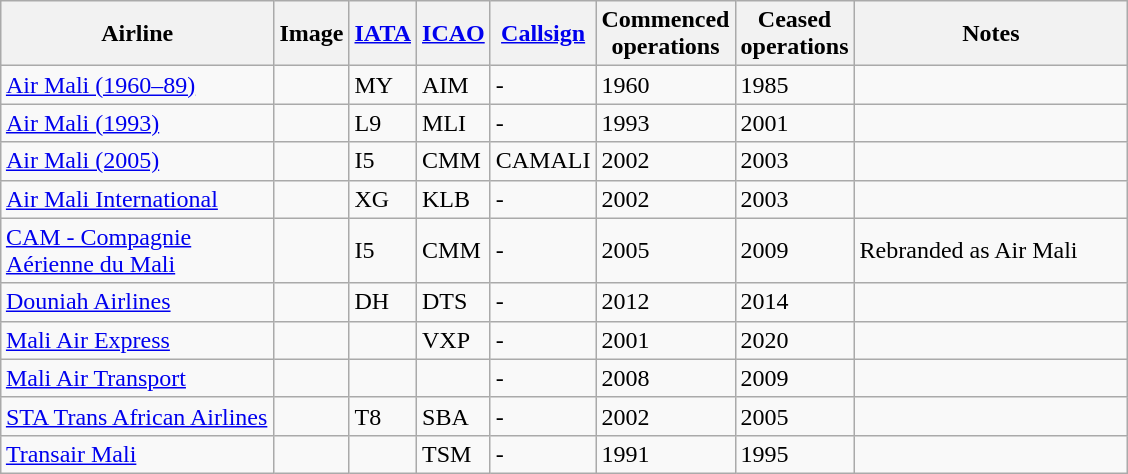<table class="wikitable sortable" style="border-collapse:collapse; margin:auto;" border="1" cellpadding="3">
<tr valign="middle">
<th style="width:175px;">Airline</th>
<th>Image</th>
<th><a href='#'>IATA</a></th>
<th><a href='#'>ICAO</a></th>
<th><a href='#'>Callsign</a></th>
<th>Commenced<br>operations</th>
<th>Ceased<br>operations</th>
<th style="width:175px;">Notes</th>
</tr>
<tr>
<td><a href='#'>Air Mali (1960–89)</a></td>
<td></td>
<td>MY</td>
<td>AIM</td>
<td>-</td>
<td>1960</td>
<td>1985</td>
<td></td>
</tr>
<tr>
<td><a href='#'>Air Mali (1993)</a></td>
<td></td>
<td>L9</td>
<td>MLI</td>
<td>-</td>
<td>1993</td>
<td>2001</td>
<td></td>
</tr>
<tr>
<td><a href='#'>Air Mali (2005)</a></td>
<td></td>
<td>I5</td>
<td>CMM</td>
<td>CAMALI</td>
<td>2002</td>
<td>2003</td>
<td></td>
</tr>
<tr>
<td><a href='#'>Air Mali International</a></td>
<td></td>
<td>XG</td>
<td>KLB</td>
<td>-</td>
<td>2002</td>
<td>2003</td>
<td></td>
</tr>
<tr>
<td><a href='#'>CAM - Compagnie Aérienne du Mali</a></td>
<td></td>
<td>I5</td>
<td>CMM</td>
<td>-</td>
<td>2005</td>
<td>2009</td>
<td>Rebranded as Air Mali</td>
</tr>
<tr>
<td><a href='#'>Douniah Airlines</a></td>
<td></td>
<td>DH</td>
<td>DTS</td>
<td>-</td>
<td>2012</td>
<td>2014</td>
<td></td>
</tr>
<tr>
<td><a href='#'>Mali Air Express</a></td>
<td></td>
<td></td>
<td>VXP</td>
<td>-</td>
<td>2001</td>
<td>2020</td>
<td></td>
</tr>
<tr>
<td><a href='#'>Mali Air Transport</a></td>
<td></td>
<td></td>
<td></td>
<td>-</td>
<td>2008</td>
<td>2009</td>
<td></td>
</tr>
<tr>
<td><a href='#'>STA Trans African Airlines</a></td>
<td></td>
<td>T8</td>
<td>SBA</td>
<td>-</td>
<td>2002</td>
<td>2005</td>
<td></td>
</tr>
<tr>
<td><a href='#'>Transair Mali</a></td>
<td></td>
<td></td>
<td>TSM</td>
<td>-</td>
<td>1991</td>
<td>1995</td>
<td></td>
</tr>
</table>
